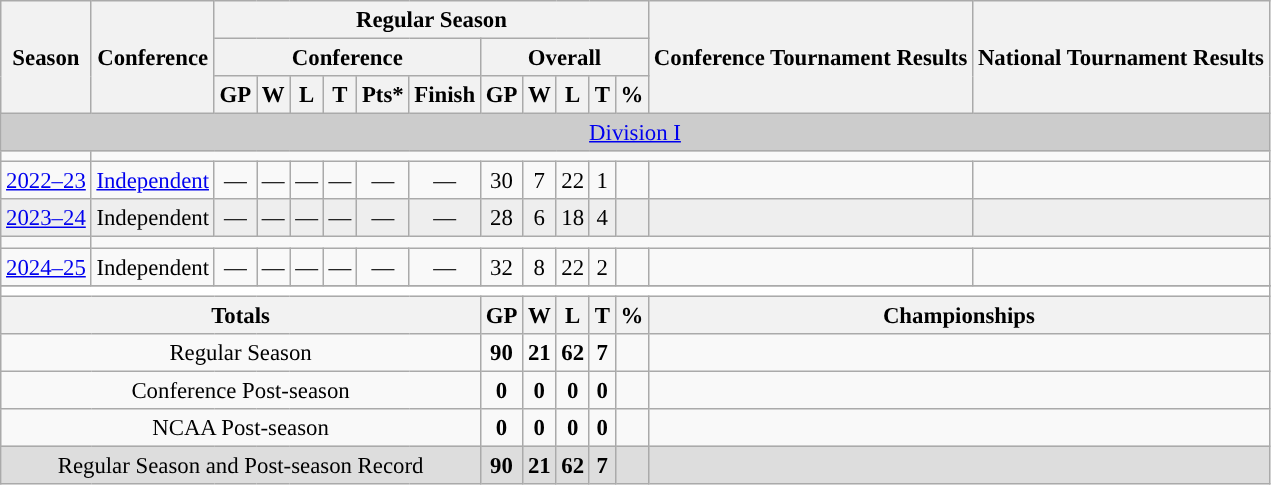<table class="wikitable" style="text-align: center; font-size: 95%">
<tr>
<th rowspan="3">Season</th>
<th rowspan="3">Conference</th>
<th colspan="11">Regular Season</th>
<th rowspan="3">Conference Tournament Results</th>
<th rowspan="3">National Tournament Results</th>
</tr>
<tr>
<th colspan="6">Conference</th>
<th colspan="5">Overall</th>
</tr>
<tr>
<th>GP</th>
<th>W</th>
<th>L</th>
<th>T</th>
<th>Pts*</th>
<th>Finish</th>
<th>GP</th>
<th>W</th>
<th>L</th>
<th>T</th>
<th>%</th>
</tr>
<tr>
<td style="background:#cccccc;" colspan="15"><a href='#'>Division I</a></td>
</tr>
<tr>
<td><a href='#'></a> </td>
</tr>
<tr>
<td><a href='#'>2022–23</a></td>
<td><a href='#'>Independent</a></td>
<td>—</td>
<td>—</td>
<td>—</td>
<td>—</td>
<td>—</td>
<td>—</td>
<td>30</td>
<td>7</td>
<td>22</td>
<td>1</td>
<td></td>
<td align="left"></td>
<td align="left"></td>
</tr>
<tr bgcolor=eeeeee>
<td><a href='#'>2023–24</a></td>
<td>Independent</td>
<td>—</td>
<td>—</td>
<td>—</td>
<td>—</td>
<td>—</td>
<td>—</td>
<td>28</td>
<td>6</td>
<td>18</td>
<td>4</td>
<td></td>
<td align="left"></td>
<td align="left"></td>
</tr>
<tr>
<td><a href='#'></a> </td>
</tr>
<tr>
<td><a href='#'>2024–25</a></td>
<td>Independent</td>
<td>—</td>
<td>—</td>
<td>—</td>
<td>—</td>
<td>—</td>
<td>—</td>
<td>32</td>
<td>8</td>
<td>22</td>
<td>2</td>
<td></td>
<td align="left"></td>
<td align="left"></td>
</tr>
<tr>
</tr>
<tr ->
</tr>
<tr>
<td colspan="15" style="background:#fff;"></td>
</tr>
<tr>
<th colspan="8">Totals</th>
<th>GP</th>
<th>W</th>
<th>L</th>
<th>T</th>
<th>%</th>
<th colspan="2">Championships</th>
</tr>
<tr>
<td colspan="8">Regular Season</td>
<td><strong>90</strong></td>
<td><strong>21</strong></td>
<td><strong>62</strong></td>
<td><strong>7</strong></td>
<td><strong></strong></td>
<td colspan="2" align="left"></td>
</tr>
<tr>
<td colspan="8">Conference Post-season</td>
<td><strong>0</strong></td>
<td><strong>0</strong></td>
<td><strong>0</strong></td>
<td><strong>0</strong></td>
<td><strong></strong></td>
<td colspan="2" align="left"></td>
</tr>
<tr>
<td colspan="8">NCAA Post-season</td>
<td><strong>0</strong></td>
<td><strong>0</strong></td>
<td><strong>0</strong></td>
<td><strong>0</strong></td>
<td><strong></strong></td>
<td colspan="2" align="left"></td>
</tr>
<tr bgcolor=dddddd>
<td colspan="8">Regular Season and Post-season Record</td>
<td><strong>90</strong></td>
<td><strong>21</strong></td>
<td><strong>62</strong></td>
<td><strong>7</strong></td>
<td><strong></strong></td>
<td colspan="2" align="left"></td>
</tr>
</table>
